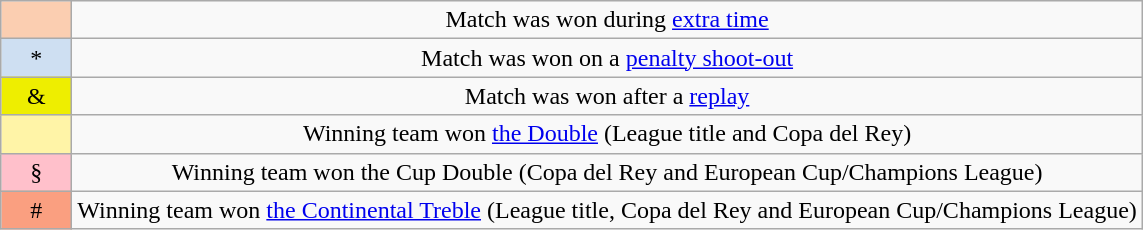<table class="wikitable" style="text-align:center">
<tr>
<td width="40px" bgcolor="#FBCEB1"></td>
<td>Match was won during <a href='#'>extra time</a></td>
</tr>
<tr>
<td width="40px" bgcolor="#cedff2">*</td>
<td>Match was won on a <a href='#'>penalty shoot-out</a></td>
</tr>
<tr>
<td width="40px" bgcolor="#eeee00">&</td>
<td>Match was won after a <a href='#'>replay</a></td>
</tr>
<tr>
<td align=center style="background-color:#fff4a7"></td>
<td>Winning team won <a href='#'>the Double</a> (League title and Copa del Rey)</td>
</tr>
<tr>
<td align=center style="background-color:#FFC0CB">§</td>
<td>Winning team won the Cup Double (Copa del Rey and European Cup/Champions League)</td>
</tr>
<tr>
<td align=center style="background-color:#fa9f80">#</td>
<td>Winning team won <a href='#'>the Continental Treble</a> (League title, Copa del Rey and European Cup/Champions League)</td>
</tr>
</table>
